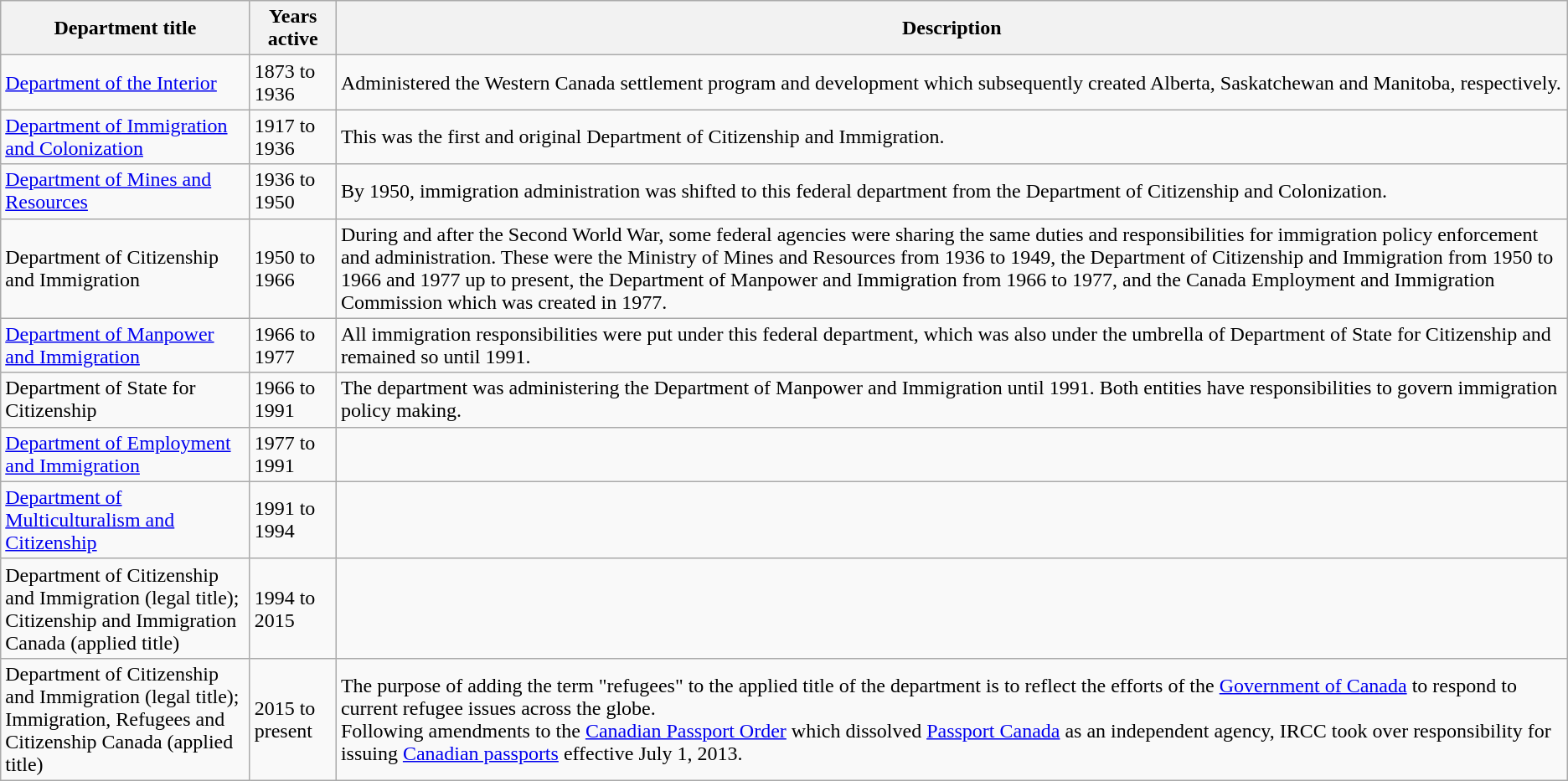<table class="wikitable">
<tr>
<th>Department title</th>
<th>Years active</th>
<th>Description</th>
</tr>
<tr>
<td><a href='#'>Department of the Interior</a></td>
<td>1873 to 1936</td>
<td>Administered the Western Canada settlement program and development which subsequently created Alberta, Saskatchewan and Manitoba, respectively.</td>
</tr>
<tr>
<td><a href='#'>Department of Immigration and Colonization</a></td>
<td>1917 to 1936</td>
<td>This was the first and original Department of Citizenship and Immigration.</td>
</tr>
<tr>
<td><a href='#'>Department of Mines and Resources</a></td>
<td>1936 to 1950</td>
<td>By 1950, immigration administration was shifted to this federal department from the Department of Citizenship and Colonization.</td>
</tr>
<tr>
<td>Department of Citizenship and Immigration</td>
<td>1950 to 1966</td>
<td>During and after the Second World War, some federal agencies were sharing the same duties and responsibilities for immigration policy enforcement and administration. These were the Ministry of Mines and Resources from 1936 to 1949, the Department of Citizenship and Immigration from 1950 to 1966 and 1977 up to present, the Department of Manpower and Immigration from 1966 to 1977, and the Canada Employment and Immigration Commission which was created in 1977.</td>
</tr>
<tr>
<td><a href='#'>Department of Manpower and Immigration</a></td>
<td>1966 to 1977</td>
<td>All immigration responsibilities were put under this federal department, which was also under the umbrella of Department of State for Citizenship and remained so until 1991.</td>
</tr>
<tr>
<td>Department of State for Citizenship</td>
<td>1966 to 1991</td>
<td>The department was administering the Department of Manpower and Immigration until 1991. Both entities have responsibilities to govern immigration policy making.</td>
</tr>
<tr>
<td><a href='#'>Department of Employment and Immigration</a></td>
<td>1977 to 1991</td>
<td></td>
</tr>
<tr>
<td><a href='#'>Department of Multiculturalism and Citizenship</a></td>
<td>1991 to 1994</td>
<td></td>
</tr>
<tr>
<td>Department of Citizenship and Immigration (legal title);<br>Citizenship and Immigration Canada (applied title)</td>
<td>1994 to 2015</td>
<td></td>
</tr>
<tr>
<td>Department of Citizenship and Immigration (legal title);<br>Immigration, Refugees and Citizenship Canada (applied title)</td>
<td>2015 to present</td>
<td>The purpose of adding the term "refugees" to the applied title of the department is to reflect the efforts of the <a href='#'>Government of Canada</a> to respond to current refugee issues across the globe.<br>Following amendments to the <a href='#'>Canadian Passport Order</a> which dissolved <a href='#'>Passport Canada</a> as an independent agency, IRCC took over responsibility for issuing <a href='#'>Canadian passports</a> effective July 1, 2013.</td>
</tr>
</table>
